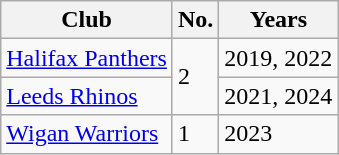<table class="wikitable">
<tr>
<th>Club</th>
<th>No.</th>
<th>Years</th>
</tr>
<tr>
<td> <a href='#'>Halifax Panthers</a></td>
<td rowspan=2>2</td>
<td>2019, 2022</td>
</tr>
<tr>
<td> <a href='#'>Leeds Rhinos</a></td>
<td>2021, 2024</td>
</tr>
<tr>
<td> <a href='#'>Wigan Warriors</a></td>
<td>1</td>
<td>2023</td>
</tr>
</table>
